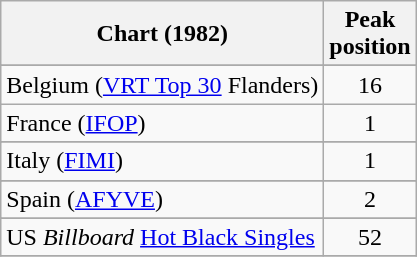<table class="wikitable sortable">
<tr>
<th>Chart (1982)</th>
<th>Peak<br>position</th>
</tr>
<tr>
</tr>
<tr>
<td>Belgium (<a href='#'>VRT Top 30</a> Flanders)</td>
<td align="center">16</td>
</tr>
<tr>
<td>France (<a href='#'>IFOP</a>)</td>
<td align="center">1</td>
</tr>
<tr>
</tr>
<tr>
<td>Italy (<a href='#'>FIMI</a>)</td>
<td align="center">1</td>
</tr>
<tr>
</tr>
<tr>
</tr>
<tr>
</tr>
<tr>
<td>Spain (<a href='#'>AFYVE</a>)</td>
<td align="center">2</td>
</tr>
<tr>
</tr>
<tr>
</tr>
<tr>
</tr>
<tr>
<td>US <em>Billboard</em> <a href='#'>Hot Black Singles</a></td>
<td align="center">52</td>
</tr>
<tr>
</tr>
</table>
